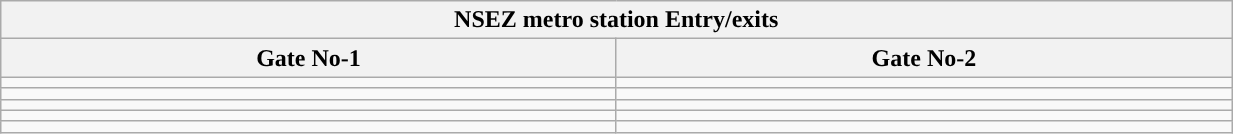<table class="wikitable" style="text-align: center;" width="65%">
<tr>
<th align="center" colspan="5" style="background:#"><span><strong>NSEZ metro station Entry/exits </strong></span></th>
</tr>
<tr>
<th style="width:15%;">Gate No-1</th>
<th style="width:15%;">Gate No-2</th>
</tr>
<tr>
<td></td>
<td></td>
</tr>
<tr>
<td></td>
<td></td>
</tr>
<tr>
<td></td>
<td></td>
</tr>
<tr>
<td></td>
<td></td>
</tr>
<tr>
<td></td>
<td></td>
</tr>
</table>
